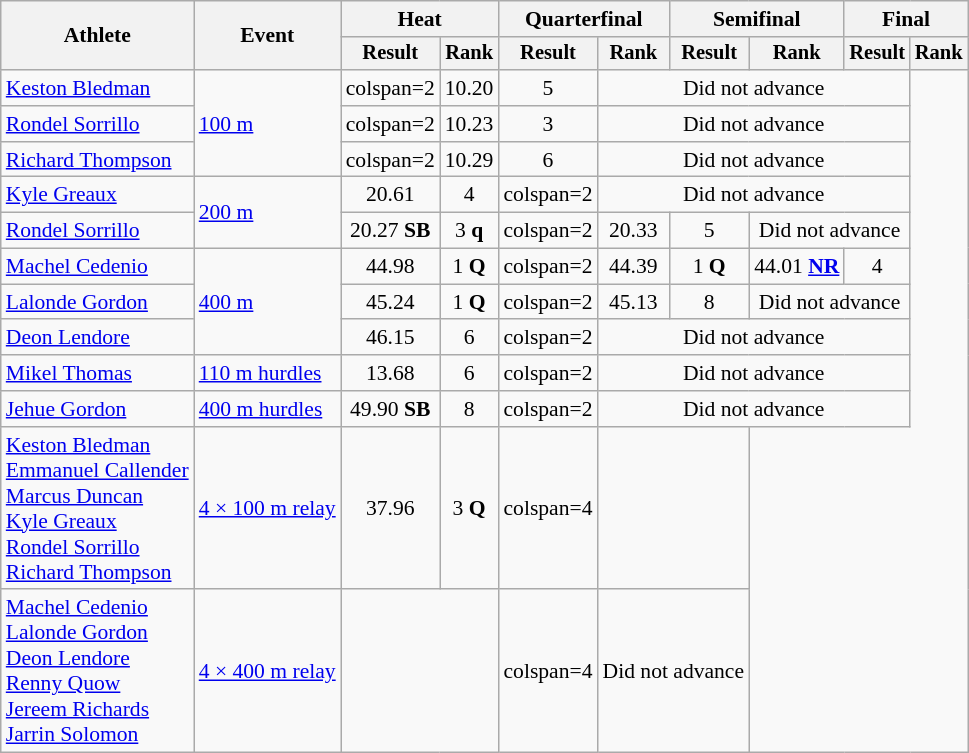<table class="wikitable" style="font-size:90%">
<tr>
<th rowspan="2">Athlete</th>
<th rowspan="2">Event</th>
<th colspan="2">Heat</th>
<th colspan="2">Quarterfinal</th>
<th colspan="2">Semifinal</th>
<th colspan="2">Final</th>
</tr>
<tr style="font-size:95%">
<th>Result</th>
<th>Rank</th>
<th>Result</th>
<th>Rank</th>
<th>Result</th>
<th>Rank</th>
<th>Result</th>
<th>Rank</th>
</tr>
<tr align=center>
<td align=left><a href='#'>Keston Bledman</a></td>
<td align=left rowspan=3><a href='#'>100 m</a></td>
<td>colspan=2 </td>
<td>10.20</td>
<td>5</td>
<td colspan=4>Did not advance</td>
</tr>
<tr align=center>
<td align=left><a href='#'>Rondel Sorrillo</a></td>
<td>colspan=2 </td>
<td>10.23</td>
<td>3</td>
<td colspan=4>Did not advance</td>
</tr>
<tr align=center>
<td align=left><a href='#'>Richard Thompson</a></td>
<td>colspan=2 </td>
<td>10.29</td>
<td>6</td>
<td colspan=4>Did not advance</td>
</tr>
<tr align=center>
<td align=left><a href='#'>Kyle Greaux</a></td>
<td align=left rowspan=2><a href='#'>200 m</a></td>
<td>20.61</td>
<td>4</td>
<td>colspan=2 </td>
<td colspan=4>Did not advance</td>
</tr>
<tr align=center>
<td align=left><a href='#'>Rondel Sorrillo</a></td>
<td>20.27 <strong>SB</strong></td>
<td>3 <strong>q</strong></td>
<td>colspan=2 </td>
<td>20.33</td>
<td>5</td>
<td colspan=2>Did not advance</td>
</tr>
<tr align=center>
<td align=left><a href='#'>Machel Cedenio</a></td>
<td align=left rowspan=3><a href='#'>400 m</a></td>
<td>44.98</td>
<td>1 <strong>Q</strong></td>
<td>colspan=2 </td>
<td>44.39</td>
<td>1 <strong>Q</strong></td>
<td>44.01 <strong><a href='#'>NR</a></strong></td>
<td>4</td>
</tr>
<tr align=center>
<td align=left><a href='#'>Lalonde Gordon</a></td>
<td>45.24</td>
<td>1 <strong>Q</strong></td>
<td>colspan=2 </td>
<td>45.13</td>
<td>8</td>
<td colspan=2>Did not advance</td>
</tr>
<tr align=center>
<td align=left><a href='#'>Deon Lendore</a></td>
<td>46.15</td>
<td>6</td>
<td>colspan=2 </td>
<td colspan=4>Did not advance</td>
</tr>
<tr align=center>
<td align=left><a href='#'>Mikel Thomas</a></td>
<td align=left><a href='#'>110 m hurdles</a></td>
<td>13.68</td>
<td>6</td>
<td>colspan=2 </td>
<td colspan=4>Did not advance</td>
</tr>
<tr align=center>
<td align=left><a href='#'>Jehue Gordon</a></td>
<td align=left><a href='#'>400 m hurdles</a></td>
<td>49.90 <strong>SB</strong></td>
<td>8</td>
<td>colspan=2 </td>
<td colspan=4>Did not advance</td>
</tr>
<tr align=center>
<td align=left><a href='#'>Keston Bledman</a><br><a href='#'>Emmanuel Callender</a><br><a href='#'>Marcus Duncan</a><br><a href='#'>Kyle Greaux</a><br><a href='#'>Rondel Sorrillo</a><br><a href='#'>Richard Thompson</a></td>
<td align=left><a href='#'>4 × 100 m relay</a></td>
<td>37.96</td>
<td>3 <strong>Q</strong></td>
<td>colspan=4 </td>
<td colspan=2></td>
</tr>
<tr align=center>
<td align=left><a href='#'>Machel Cedenio</a><br><a href='#'>Lalonde Gordon</a><br><a href='#'>Deon Lendore</a><br><a href='#'>Renny Quow</a><br><a href='#'>Jereem Richards</a><br><a href='#'>Jarrin Solomon</a></td>
<td align=left><a href='#'>4 × 400 m relay</a></td>
<td colspan=2></td>
<td>colspan=4 </td>
<td colspan=2>Did not advance</td>
</tr>
</table>
